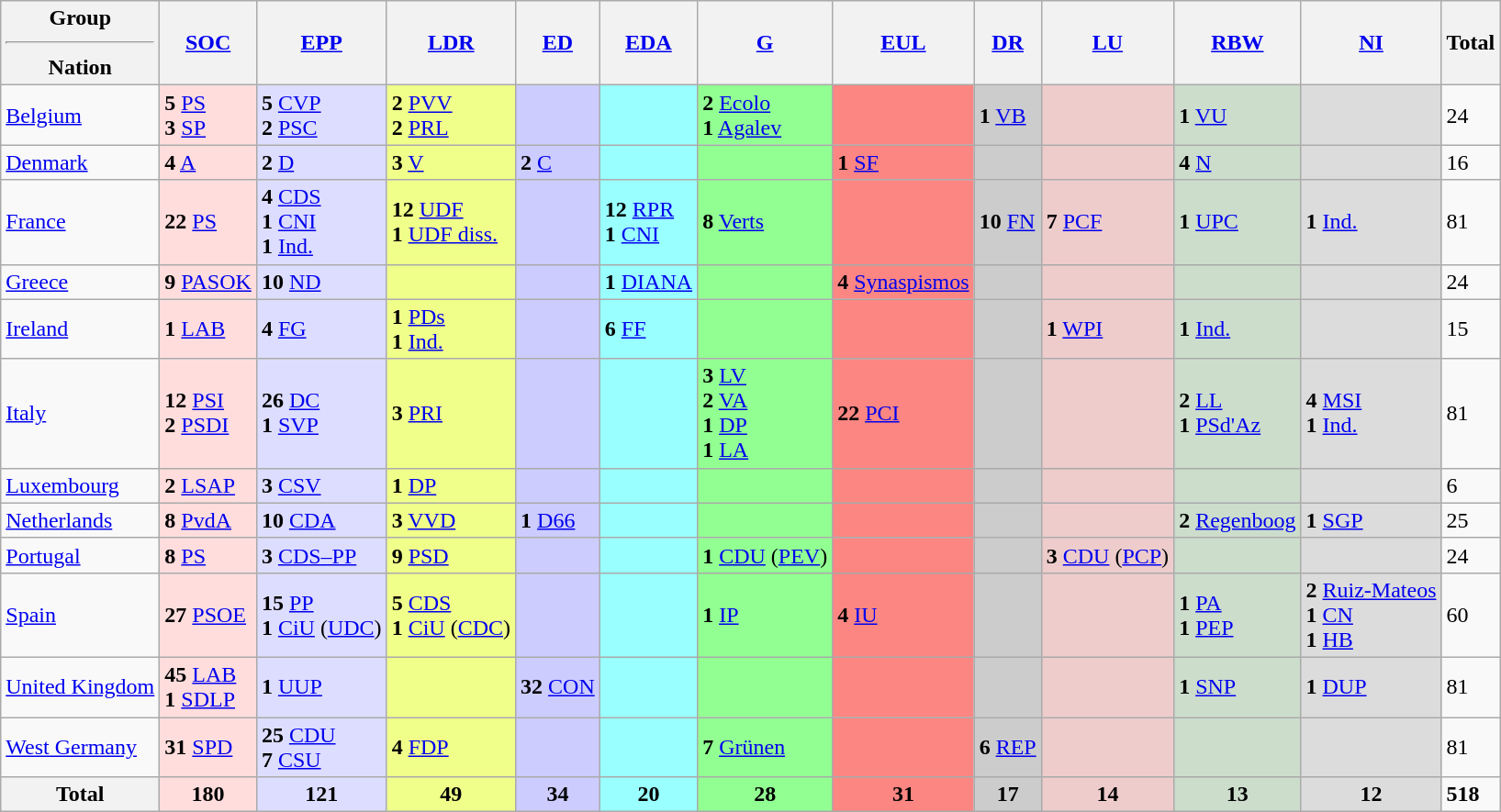<table class="wikitable sortable" style="text-align:left">
<tr>
<th>Group<hr>Nation</th>
<th BGCOLOR="#FFDDDD" class="unsortable" style="margin:auto;"><a href='#'>SOC</a></th>
<th BGCOLOR="#DDDDFF" class="unsortable" style="margin:auto;"><a href='#'>EPP</a></th>
<th BGCOLOR="#f0ff8a" class="unsortable" style="margin:auto;"><a href='#'>LDR</a></th>
<th BGCOLOR="#CCCCFF" class="unsortable" style="margin:auto;"><a href='#'>ED</a></th>
<th BGCOLOR="#99FFFF" class="unsortable" style="margin:auto;"><a href='#'>EDA</a></th>
<th BGCOLOR="#92FF92" class="unsortable" style="margin:auto;"><a href='#'>G</a></th>
<th BGCOLOR="#FB8682" class="unsortable" style="margin:auto;"><a href='#'>EUL</a></th>
<th BGCOLOR="#CCCCCC" class="unsortable" style="margin:auto;"><a href='#'>DR</a></th>
<th BGCOLOR="#EECCCC" class="unsortable" style="margin:auto;"><a href='#'>LU</a></th>
<th BGCOLOR="#CCDDCC" class="unsortable" style="margin:auto;"><a href='#'>RBW</a></th>
<th BGCOLOR="#dcdcdc" class="unsortable" style="margin:auto;"><a href='#'>NI</a></th>
<th>Total</th>
</tr>
<tr>
<td><a href='#'>Belgium</a></td>
<td BGCOLOR="#FFDDDD"><strong>5</strong> <a href='#'>PS</a> <br> <strong>3</strong> <a href='#'>SP</a></td>
<td BGCOLOR="#DDDDFF"><strong>5</strong> <a href='#'>CVP</a> <br> <strong>2</strong> <a href='#'>PSC</a></td>
<td BGCOLOR="#f0ff8a"><strong>2</strong> <a href='#'>PVV</a> <br> <strong>2</strong> <a href='#'>PRL</a></td>
<td BGCOLOR="#CCCCFF"></td>
<td BGCOLOR="#99FFFF"></td>
<td BGCOLOR="#92FF92"><strong>2</strong> <a href='#'>Ecolo</a> <br> <strong>1</strong> <a href='#'>Agalev</a></td>
<td BGCOLOR="#FB8682"></td>
<td BGCOLOR="#CCCCCC"><strong>1</strong> <a href='#'>VB</a></td>
<td BGCOLOR="#EECCCC"></td>
<td BGCOLOR="#CCDDCC"><strong>1</strong> <a href='#'>VU</a></td>
<td BGCOLOR="#dcdcdc"></td>
<td>24</td>
</tr>
<tr>
<td><a href='#'>Denmark</a></td>
<td BGCOLOR="#FFDDDD"><strong>4</strong> <a href='#'>A</a></td>
<td BGCOLOR="#DDDDFF"><strong>2</strong> <a href='#'>D</a></td>
<td BGCOLOR="#f0ff8a"><strong>3</strong> <a href='#'>V</a></td>
<td BGCOLOR="#CCCCFF"><strong>2</strong> <a href='#'>C</a></td>
<td BGCOLOR="#99FFFF"></td>
<td BGCOLOR="#92FF92"></td>
<td BGCOLOR="#FB8682"><strong>1</strong> <a href='#'>SF</a></td>
<td BGCOLOR="#CCCCCC"></td>
<td BGCOLOR="#EECCCC"></td>
<td BGCOLOR="#CCDDCC"><strong>4</strong> <a href='#'>N</a></td>
<td BGCOLOR="#dcdcdc"></td>
<td>16</td>
</tr>
<tr>
<td><a href='#'>France</a></td>
<td BGCOLOR="#FFDDDD"><strong>22</strong> <a href='#'>PS</a></td>
<td BGCOLOR="#DDDDFF"><strong>4</strong> <a href='#'>CDS</a> <br> <strong>1</strong> <a href='#'>CNI</a> <br> <strong>1</strong> <a href='#'>Ind.</a></td>
<td BGCOLOR="#f0ff8a"><strong>12</strong> <a href='#'>UDF</a> <br> <strong>1</strong> <a href='#'>UDF diss.</a></td>
<td BGCOLOR="#CCCCFF"></td>
<td BGCOLOR="#99FFFF"><strong>12</strong> <a href='#'>RPR</a> <br> <strong>1</strong> <a href='#'>CNI</a></td>
<td BGCOLOR="#92FF92"><strong>8</strong> <a href='#'>Verts</a></td>
<td BGCOLOR="#FB8682"></td>
<td BGCOLOR="#CCCCCC"><strong>10</strong> <a href='#'>FN</a></td>
<td BGCOLOR="#EECCCC"><strong>7</strong> <a href='#'>PCF</a></td>
<td BGCOLOR="#CCDDCC"><strong>1</strong> <a href='#'>UPC</a></td>
<td BGCOLOR="#dcdcdc"><strong>1</strong> <a href='#'>Ind.</a></td>
<td>81</td>
</tr>
<tr>
<td><a href='#'>Greece</a></td>
<td BGCOLOR="#FFDDDD"><strong>9</strong> <a href='#'>PASOK</a></td>
<td BGCOLOR="#DDDDFF"><strong>10</strong> <a href='#'>ND</a></td>
<td BGCOLOR="#f0ff8a"></td>
<td BGCOLOR="#CCCCFF"></td>
<td BGCOLOR="#99FFFF"><strong>1</strong> <a href='#'>DIANA</a></td>
<td BGCOLOR="#92FF92"></td>
<td BGCOLOR="#FB8682"><strong>4</strong> <a href='#'>Synaspismos</a></td>
<td BGCOLOR="#CCCCCC"></td>
<td BGCOLOR="#EECCCC"></td>
<td BGCOLOR="#CCDDCC"></td>
<td BGCOLOR="#dcdcdc"></td>
<td>24</td>
</tr>
<tr>
<td><a href='#'>Ireland</a></td>
<td BGCOLOR="#FFDDDD"><strong>1</strong> <a href='#'>LAB</a></td>
<td BGCOLOR="#DDDDFF"><strong>4</strong> <a href='#'>FG</a></td>
<td BGCOLOR="#f0ff8a"><strong>1</strong> <a href='#'>PDs</a> <br> <strong>1</strong> <a href='#'>Ind.</a></td>
<td BGCOLOR="#CCCCFF"></td>
<td BGCOLOR="#99FFFF"><strong>6</strong> <a href='#'>FF</a></td>
<td BGCOLOR="#92FF92"></td>
<td BGCOLOR="#FB8682"></td>
<td BGCOLOR="#CCCCCC"></td>
<td BGCOLOR="#EECCCC"><strong>1</strong> <a href='#'>WPI</a></td>
<td BGCOLOR="#CCDDCC"><strong>1</strong> <a href='#'>Ind.</a></td>
<td BGCOLOR="#dcdcdc"></td>
<td>15</td>
</tr>
<tr>
<td><a href='#'>Italy</a></td>
<td BGCOLOR="#FFDDDD"><strong>12</strong> <a href='#'>PSI</a> <br> <strong>2</strong> <a href='#'>PSDI</a></td>
<td BGCOLOR="#DDDDFF"><strong>26</strong> <a href='#'>DC</a> <br> <strong>1</strong> <a href='#'>SVP</a></td>
<td BGCOLOR="#f0ff8a"><strong>3</strong> <a href='#'>PRI</a></td>
<td BGCOLOR="#CCCCFF"></td>
<td BGCOLOR="#99FFFF"></td>
<td BGCOLOR="#92FF92"><strong>3</strong> <a href='#'>LV</a> <br> <strong>2</strong> <a href='#'>VA</a> <br> <strong>1</strong> <a href='#'>DP</a> <br> <strong>1</strong> <a href='#'>LA</a></td>
<td BGCOLOR="#FB8682"><strong>22</strong> <a href='#'>PCI</a></td>
<td BGCOLOR="#CCCCCC"></td>
<td BGCOLOR="#EECCCC"></td>
<td BGCOLOR="#CCDDCC"><strong>2</strong> <a href='#'>LL</a> <br> <strong>1</strong> <a href='#'>PSd'Az</a></td>
<td BGCOLOR="#dcdcdc"><strong>4</strong> <a href='#'>MSI</a> <br> <strong>1</strong> <a href='#'>Ind.</a></td>
<td>81</td>
</tr>
<tr>
<td><a href='#'>Luxembourg</a></td>
<td BGCOLOR="#FFDDDD"><strong>2</strong> <a href='#'>LSAP</a></td>
<td BGCOLOR="#DDDDFF"><strong>3</strong> <a href='#'>CSV</a></td>
<td BGCOLOR="#f0ff8a"><strong>1</strong> <a href='#'>DP</a></td>
<td BGCOLOR="#CCCCFF"></td>
<td BGCOLOR="#99FFFF"></td>
<td BGCOLOR="#92FF92"></td>
<td BGCOLOR="#FB8682"></td>
<td BGCOLOR="#CCCCCC"></td>
<td BGCOLOR="#EECCCC"></td>
<td BGCOLOR="#CCDDCC"></td>
<td BGCOLOR="#dcdcdc"></td>
<td>6</td>
</tr>
<tr>
<td><a href='#'>Netherlands</a></td>
<td BGCOLOR="#FFDDDD"><strong>8</strong> <a href='#'>PvdA</a></td>
<td BGCOLOR="#DDDDFF"><strong>10</strong> <a href='#'>CDA</a></td>
<td BGCOLOR="#f0ff8a"><strong>3</strong> <a href='#'>VVD</a></td>
<td BGCOLOR="#CCCCFF"><strong>1</strong> <a href='#'>D66</a></td>
<td BGCOLOR="#99FFFF"></td>
<td BGCOLOR="#92FF92"></td>
<td BGCOLOR="#FB8682"></td>
<td BGCOLOR="#CCCCCC"></td>
<td BGCOLOR="#EECCCC"></td>
<td BGCOLOR="#CCDDCC"><strong>2</strong> <a href='#'>Regenboog</a></td>
<td BGCOLOR="#dcdcdc"><strong>1</strong> <a href='#'>SGP</a></td>
<td>25</td>
</tr>
<tr>
<td><a href='#'>Portugal</a></td>
<td BGCOLOR="#FFDDDD"><strong>8</strong> <a href='#'>PS</a></td>
<td BGCOLOR="#DDDDFF"><strong>3</strong> <a href='#'>CDS–PP</a></td>
<td BGCOLOR="#f0ff8a"><strong>9</strong> <a href='#'>PSD</a></td>
<td BGCOLOR="#CCCCFF"></td>
<td BGCOLOR="#99FFFF"></td>
<td BGCOLOR="#92FF92"><strong>1</strong> <a href='#'>CDU</a> (<a href='#'>PEV</a>)</td>
<td BGCOLOR="#FB8682"></td>
<td BGCOLOR="#CCCCCC"></td>
<td BGCOLOR="#EECCCC"><strong>3</strong> <a href='#'>CDU</a> (<a href='#'>PCP</a>)</td>
<td BGCOLOR="#CCDDCC"></td>
<td BGCOLOR="#dcdcdc"></td>
<td>24</td>
</tr>
<tr>
<td><a href='#'>Spain</a></td>
<td BGCOLOR="#FFDDDD"><strong>27</strong> <a href='#'>PSOE</a></td>
<td BGCOLOR="#DDDDFF"><strong>15</strong> <a href='#'>PP</a> <br> <strong>1</strong> <a href='#'>CiU</a> (<a href='#'>UDC</a>)</td>
<td BGCOLOR="#f0ff8a"><strong>5</strong> <a href='#'>CDS</a> <br> <strong>1</strong> <a href='#'>CiU</a> (<a href='#'>CDC</a>)</td>
<td BGCOLOR="#CCCCFF"></td>
<td BGCOLOR="#99FFFF"></td>
<td BGCOLOR="#92FF92"><strong>1</strong> <a href='#'>IP</a></td>
<td BGCOLOR="#FB8682"><strong>4</strong> <a href='#'>IU</a></td>
<td BGCOLOR="#CCCCCC"></td>
<td BGCOLOR="#EECCCC"></td>
<td BGCOLOR="#CCDDCC"><strong>1</strong> <a href='#'>PA</a> <br> <strong>1</strong> <a href='#'>PEP</a></td>
<td BGCOLOR="#dcdcdc"><strong>2</strong> <a href='#'>Ruiz-Mateos</a> <br> <strong>1</strong> <a href='#'>CN</a> <br> <strong>1</strong> <a href='#'>HB</a></td>
<td>60</td>
</tr>
<tr>
<td><a href='#'>United Kingdom</a></td>
<td BGCOLOR="#FFDDDD"><strong>45</strong> <a href='#'>LAB</a> <br> <strong>1</strong> <a href='#'>SDLP</a></td>
<td BGCOLOR="#DDDDFF"><strong>1</strong> <a href='#'>UUP</a></td>
<td BGCOLOR="#f0ff8a"></td>
<td BGCOLOR="#CCCCFF"><strong>32</strong> <a href='#'>CON</a></td>
<td BGCOLOR="#99FFFF"></td>
<td BGCOLOR="#92FF92"></td>
<td BGCOLOR="#FB8682"></td>
<td BGCOLOR="#CCCCCC"></td>
<td BGCOLOR="#EECCCC"></td>
<td BGCOLOR="#CCDDCC"><strong>1</strong> <a href='#'>SNP</a></td>
<td BGCOLOR="#dcdcdc"><strong>1</strong> <a href='#'>DUP</a></td>
<td>81</td>
</tr>
<tr>
<td><a href='#'>West Germany</a></td>
<td BGCOLOR="#FFDDDD"><strong>31</strong> <a href='#'>SPD</a></td>
<td BGCOLOR="#DDDDFF"><strong>25</strong> <a href='#'>CDU</a> <br> <strong>7</strong> <a href='#'>CSU</a></td>
<td BGCOLOR="#f0ff8a"><strong>4</strong> <a href='#'>FDP</a></td>
<td BGCOLOR="#CCCCFF"></td>
<td BGCOLOR="#99FFFF"></td>
<td BGCOLOR="#92FF92"><strong>7</strong> <a href='#'>Grünen</a></td>
<td BGCOLOR="#FB8682"></td>
<td BGCOLOR="#CCCCCC"><strong>6</strong> <a href='#'>REP</a></td>
<td BGCOLOR="#EECCCC"></td>
<td BGCOLOR="#CCDDCC"></td>
<td BGCOLOR="#dcdcdc"></td>
<td>81</td>
</tr>
<tr>
<th>Total</th>
<td BGCOLOR="#FFDDDD" align="center"><strong>180</strong></td>
<td BGCOLOR="#DDDDFF" align="center"><strong>121</strong></td>
<td BGCOLOR="#f0ff8a" align="center"><strong>49</strong></td>
<td BGCOLOR="#CCCCFF" align="center"><strong>34</strong></td>
<td BGCOLOR="#99FFFF" align="center"><strong>20</strong></td>
<td BGCOLOR="#92FF92" align="center"><strong>28</strong></td>
<td BGCOLOR="#FB8682" align="center"><strong>31</strong></td>
<td BGCOLOR="#CCCCCC" align="center"><strong>17</strong></td>
<td BGCOLOR="#EECCCC" align="center"><strong>14</strong></td>
<td BGCOLOR="#CCDDCC" align="center"><strong>13</strong></td>
<td BGCOLOR="#dcdcdc" align="center"><strong>12</strong></td>
<td><strong>518</strong></td>
</tr>
</table>
